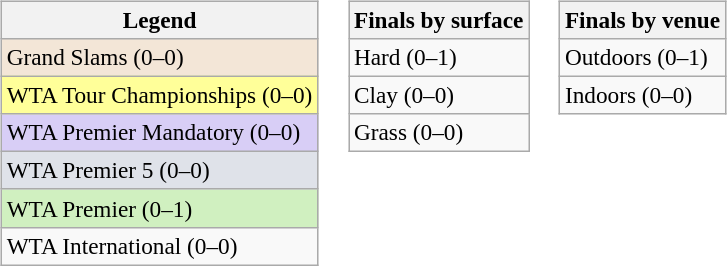<table>
<tr>
<td valign=top><br><table class=wikitable style=font-size:97%>
<tr>
<th>Legend</th>
</tr>
<tr bgcolor=#F3E6D7>
<td>Grand Slams (0–0)</td>
</tr>
<tr bgcolor=FFFF99>
<td>WTA Tour Championships (0–0)</td>
</tr>
<tr bgcolor=#D8CEF6>
<td>WTA Premier Mandatory (0–0)</td>
</tr>
<tr bgcolor=#dfe2e9>
<td>WTA Premier 5 (0–0)</td>
</tr>
<tr bgcolor=#D0F0C0>
<td>WTA Premier (0–1)</td>
</tr>
<tr>
<td>WTA International (0–0)</td>
</tr>
</table>
</td>
<td valign=top><br><table class=wikitable style=font-size:97%>
<tr>
<th>Finals by surface</th>
</tr>
<tr>
<td>Hard (0–1)</td>
</tr>
<tr>
<td>Clay (0–0)</td>
</tr>
<tr>
<td>Grass (0–0)</td>
</tr>
</table>
</td>
<td valign=top><br><table class=wikitable style=font-size:97%>
<tr>
<th>Finals by venue</th>
</tr>
<tr>
<td>Outdoors (0–1)</td>
</tr>
<tr>
<td>Indoors (0–0)</td>
</tr>
</table>
</td>
</tr>
</table>
